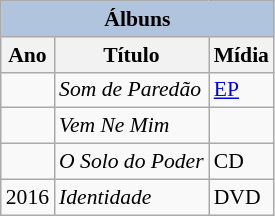<table class="wikitable" style="font-size: 90%;">
<tr>
<th colspan="4" style="background: LightSteelBlue;">Álbuns</th>
</tr>
<tr>
<th>Ano</th>
<th>Título</th>
<th>Mídia</th>
</tr>
<tr>
<td></td>
<td><em>Som de Paredão</em></td>
<td><a href='#'>EP</a></td>
</tr>
<tr>
<td></td>
<td><em>Vem Ne Mim</em></td>
<td></td>
</tr>
<tr>
<td></td>
<td><em>O Solo do Poder</em></td>
<td>CD</td>
</tr>
<tr>
<td>2016</td>
<td><em>Identidade</em></td>
<td>DVD</td>
</tr>
</table>
